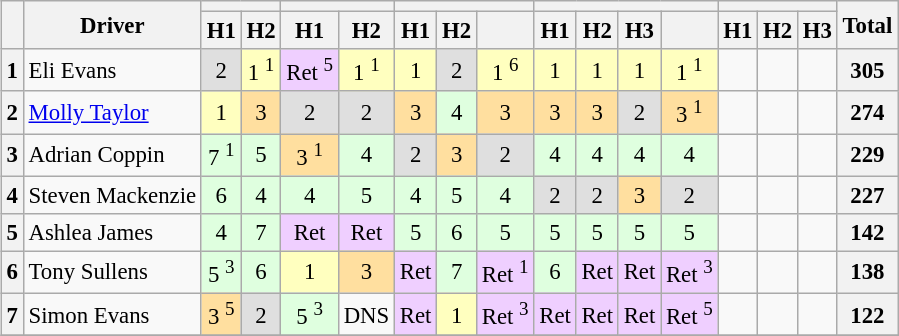<table>
<tr>
<td valign="top"><br><table class="wikitable" style="font-size: 95%; text-align: center;">
<tr>
<th rowspan=2></th>
<th rowspan=2>Driver</th>
<th colspan=2></th>
<th colspan=2></th>
<th colspan=3></th>
<th colspan=4></th>
<th colspan=3></th>
<th rowspan=2>Total</th>
</tr>
<tr>
<th>H1</th>
<th>H2</th>
<th>H1</th>
<th>H2</th>
<th>H1</th>
<th>H2</th>
<th></th>
<th>H1</th>
<th>H2</th>
<th>H3</th>
<th></th>
<th>H1</th>
<th>H2</th>
<th>H3</th>
</tr>
<tr>
<th>1</th>
<td align=left> Eli Evans</td>
<td style="background:#dfdfdf;">2</td>
<td style="background:#ffffbf;">1 <sup>1</sup></td>
<td style="background:#efcfff;">Ret <sup>5</sup></td>
<td style="background:#ffffbf;">1 <sup>1</sup></td>
<td style="background:#ffffbf;">1</td>
<td style="background:#dfdfdf;">2</td>
<td style="background:#ffffbf;">1 <sup>6</sup></td>
<td style="background:#ffffbf;">1</td>
<td style="background:#ffffbf;">1</td>
<td style="background:#ffffbf;">1</td>
<td style="background:#ffffbf;">1 <sup>1</sup></td>
<td style="background:;"></td>
<td style="background:;"></td>
<td style="background:;"></td>
<th>305</th>
</tr>
<tr>
<th>2</th>
<td align=left> <a href='#'>Molly Taylor</a></td>
<td style="background:#ffffbf;">1</td>
<td style="background:#ffdf9f;">3</td>
<td style="background:#dfdfdf;">2</td>
<td style="background:#dfdfdf;">2</td>
<td style="background:#ffdf9f;">3</td>
<td style="background:#dfffdf;">4</td>
<td style="background:#ffdf9f;">3</td>
<td style="background:#ffdf9f;">3</td>
<td style="background:#ffdf9f;">3</td>
<td style="background:#dfdfdf;">2</td>
<td style="background:#ffdf9f;">3 <sup>1</sup></td>
<td style="background:;"></td>
<td style="background:;"></td>
<td style="background:;"></td>
<th>274</th>
</tr>
<tr>
<th>3</th>
<td align=left> Adrian Coppin</td>
<td style="background:#dfffdf;">7 <sup>1</sup></td>
<td style="background:#dfffdf;">5</td>
<td style="background:#ffdf9f;">3 <sup>1</sup></td>
<td style="background:#dfffdf;">4</td>
<td style="background:#dfdfdf;">2</td>
<td style="background:#ffdf9f;">3</td>
<td style="background:#dfdfdf;">2</td>
<td style="background:#dfffdf;">4</td>
<td style="background:#dfffdf;">4</td>
<td style="background:#dfffdf;">4</td>
<td style="background:#dfffdf;">4</td>
<td style="background:;"></td>
<td style="background:;"></td>
<td style="background:;"></td>
<th>229</th>
</tr>
<tr>
<th>4</th>
<td align=left> Steven Mackenzie</td>
<td style="background:#dfffdf;">6</td>
<td style="background:#dfffdf;">4</td>
<td style="background:#dfffdf;">4</td>
<td style="background:#dfffdf;">5</td>
<td style="background:#dfffdf;">4</td>
<td style="background:#dfffdf;">5</td>
<td style="background:#dfffdf;">4</td>
<td style="background:#dfdfdf;">2</td>
<td style="background:#dfdfdf;">2</td>
<td style="background:#ffdf9f;">3</td>
<td style="background:#dfdfdf;">2</td>
<td style="background:;"></td>
<td style="background:;"></td>
<td style="background:;"></td>
<th>227</th>
</tr>
<tr>
<th>5</th>
<td align=left> Ashlea James</td>
<td style="background:#dfffdf;">4</td>
<td style="background:#dfffdf;">7</td>
<td style="background:#efcfff;">Ret</td>
<td style="background:#efcfff;">Ret</td>
<td style="background:#dfffdf;">5</td>
<td style="background:#dfffdf;">6</td>
<td style="background:#dfffdf;">5</td>
<td style="background:#dfffdf;">5</td>
<td style="background:#dfffdf;">5</td>
<td style="background:#dfffdf;">5</td>
<td style="background:#dfffdf;">5</td>
<td style="background:;"></td>
<td style="background:;"></td>
<td style="background:;"></td>
<th>142</th>
</tr>
<tr>
<th>6</th>
<td align=left> Tony Sullens</td>
<td style="background:#dfffdf;">5 <sup>3</sup></td>
<td style="background:#dfffdf;">6</td>
<td style="background:#ffffbf;">1</td>
<td style="background:#ffdf9f;">3</td>
<td style="background:#efcfff;">Ret</td>
<td style="background:#dfffdf;">7</td>
<td style="background:#efcfff;">Ret <sup>1</sup></td>
<td style="background:#dfffdf;">6</td>
<td style="background:#efcfff;">Ret</td>
<td style="background:#efcfff;">Ret</td>
<td style="background:#efcfff;">Ret <sup>3</sup></td>
<td style="background:;"></td>
<td style="background:;"></td>
<td style="background:;"></td>
<th>138</th>
</tr>
<tr>
<th>7</th>
<td align=left> Simon Evans</td>
<td style="background:#ffdf9f;">3 <sup>5</sup></td>
<td style="background:#dfdfdf;">2</td>
<td style="background:#dfffdf;">5 <sup>3</sup></td>
<td style="background:;">DNS</td>
<td style="background:#efcfff;">Ret</td>
<td style="background:#ffffbf;">1</td>
<td style="background:#efcfff;">Ret <sup>3</sup></td>
<td style="background:#efcfff;">Ret</td>
<td style="background:#efcfff;">Ret</td>
<td style="background:#efcfff;">Ret</td>
<td style="background:#efcfff;">Ret <sup>5</sup></td>
<td style="background:;"></td>
<td style="background:;"></td>
<td style="background:;"></td>
<th>122</th>
</tr>
<tr>
</tr>
</table>
</td>
<td><br></td>
</tr>
</table>
